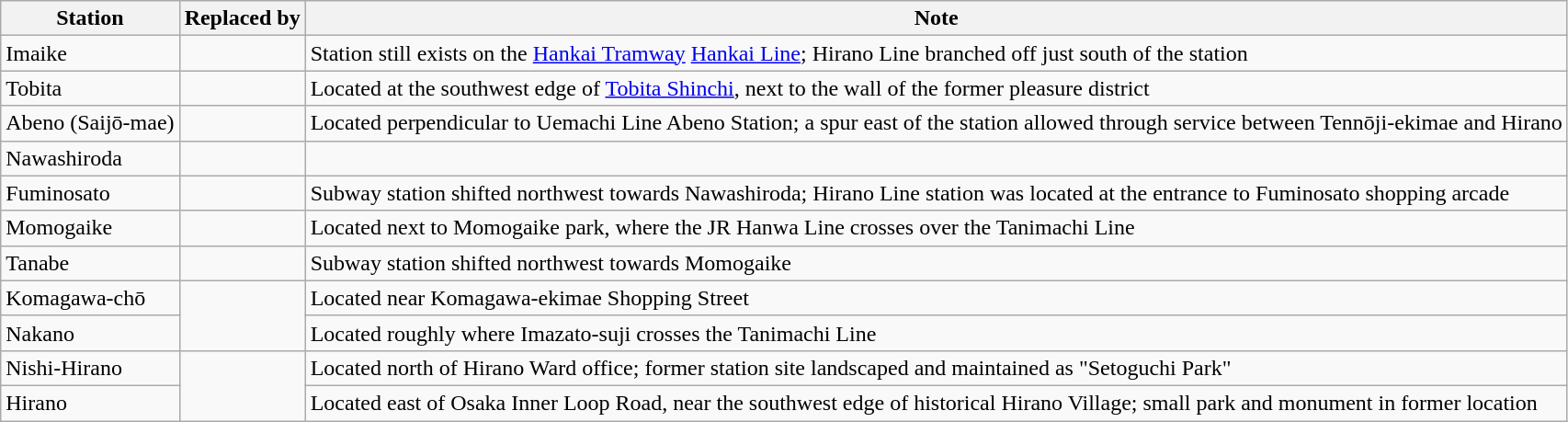<table class=wikitable>
<tr>
<th>Station</th>
<th>Replaced by</th>
<th>Note</th>
</tr>
<tr>
<td>Imaike</td>
<td></td>
<td>Station still exists on the <a href='#'>Hankai Tramway</a> <a href='#'>Hankai Line</a>; Hirano Line branched off just south of the station</td>
</tr>
<tr>
<td>Tobita</td>
<td></td>
<td>Located at the southwest edge of <a href='#'>Tobita Shinchi</a>, next to the wall of the former pleasure district</td>
</tr>
<tr>
<td>Abeno (Saijō-mae)</td>
<td></td>
<td>Located perpendicular to Uemachi Line Abeno Station; a spur east of the station allowed through service between Tennōji-ekimae and Hirano</td>
</tr>
<tr>
<td>Nawashiroda</td>
<td></td>
<td></td>
</tr>
<tr>
<td>Fuminosato</td>
<td></td>
<td>Subway station shifted northwest towards Nawashiroda; Hirano Line station was located at the entrance to Fuminosato shopping arcade</td>
</tr>
<tr>
<td>Momogaike</td>
<td></td>
<td>Located next to Momogaike park, where the JR Hanwa Line crosses over the Tanimachi Line</td>
</tr>
<tr>
<td>Tanabe</td>
<td></td>
<td>Subway station shifted  northwest towards Momogaike</td>
</tr>
<tr>
<td>Komagawa-chō</td>
<td rowspan=2></td>
<td>Located near Komagawa-ekimae Shopping Street</td>
</tr>
<tr>
<td>Nakano</td>
<td>Located roughly where Imazato-suji crosses the Tanimachi Line</td>
</tr>
<tr>
<td>Nishi-Hirano</td>
<td rowspan=2></td>
<td>Located north of Hirano Ward office; former station site landscaped and maintained as "Setoguchi Park"</td>
</tr>
<tr>
<td>Hirano</td>
<td>Located east of Osaka Inner Loop Road, near the southwest edge of historical Hirano Village; small park and monument in former location</td>
</tr>
</table>
